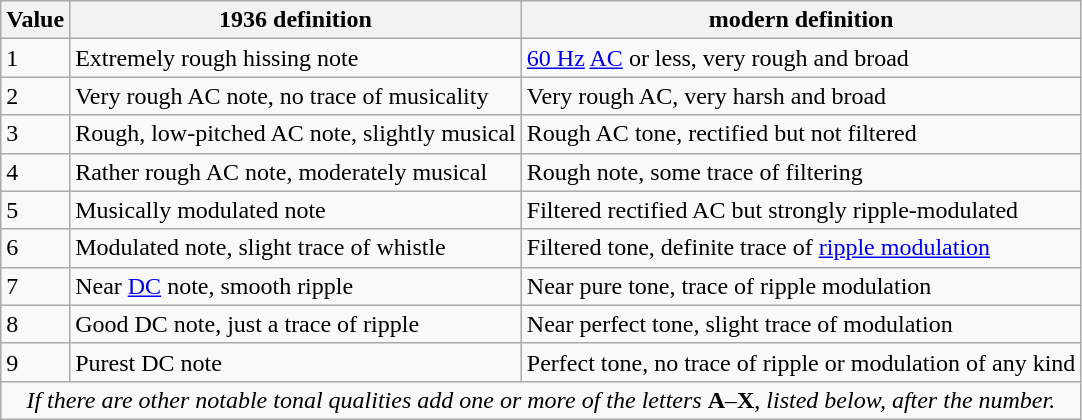<table class="wikitable">
<tr>
<th>Value</th>
<th>1936 definition</th>
<th>modern definition</th>
</tr>
<tr>
<td>1</td>
<td>Extremely rough hissing note</td>
<td><a href='#'>60 Hz</a> <a href='#'>AC</a> or less, very rough and broad</td>
</tr>
<tr>
<td>2</td>
<td>Very rough AC note, no trace of musicality</td>
<td>Very rough AC, very harsh and broad</td>
</tr>
<tr>
<td>3</td>
<td>Rough, low-pitched AC note, slightly musical</td>
<td>Rough AC tone, rectified but not filtered</td>
</tr>
<tr>
<td>4</td>
<td>Rather rough AC note, moderately musical</td>
<td>Rough note, some trace of filtering</td>
</tr>
<tr>
<td>5</td>
<td>Musically modulated note</td>
<td>Filtered rectified AC but strongly ripple-modulated</td>
</tr>
<tr>
<td>6</td>
<td>Modulated note, slight trace of whistle</td>
<td>Filtered tone, definite trace of <a href='#'>ripple modulation</a></td>
</tr>
<tr>
<td>7</td>
<td>Near <a href='#'>DC</a> note, smooth ripple</td>
<td>Near pure tone, trace of ripple modulation</td>
</tr>
<tr>
<td>8</td>
<td>Good DC note, just a trace of ripple</td>
<td>Near perfect tone, slight trace of modulation</td>
</tr>
<tr>
<td>9</td>
<td>Purest DC note</td>
<td>Perfect tone, no trace of ripple or modulation of any kind</td>
</tr>
<tr>
<td colspan=3 align="center"><em>If there are other notable tonal qualities add one or more of the letters</em> <strong>A</strong>–<strong>X</strong>, <em>listed below, after the number.</em></td>
</tr>
</table>
